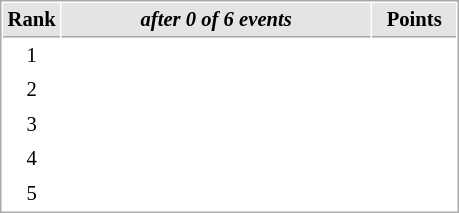<table cellspacing="1" cellpadding="3" style="border:1px solid #AAAAAA;font-size:86%">
<tr style="background-color: #E4E4E4;">
<th style="border-bottom:1px solid #AAAAAA; width: 10px;">Rank</th>
<th style="border-bottom:1px solid #AAAAAA; width: 200px;"><em>after 0 of 6 events</em></th>
<th style="border-bottom:1px solid #AAAAAA; width: 50px;">Points</th>
</tr>
<tr>
<td align=center>1</td>
<td></td>
<td align=center></td>
</tr>
<tr>
<td align=center>2</td>
<td></td>
<td align=center></td>
</tr>
<tr>
<td align=center>3</td>
<td></td>
<td align=center></td>
</tr>
<tr>
<td align=center>4</td>
<td></td>
<td align=center></td>
</tr>
<tr>
<td align=center>5</td>
<td></td>
<td align=center></td>
</tr>
</table>
